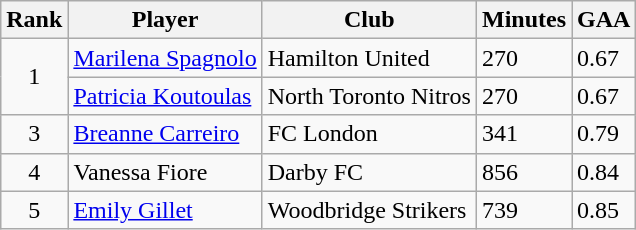<table class="wikitable">
<tr>
<th>Rank</th>
<th>Player</th>
<th>Club</th>
<th>Minutes</th>
<th>GAA</th>
</tr>
<tr>
<td align=center rowspan=2>1</td>
<td><a href='#'>Marilena Spagnolo</a></td>
<td>Hamilton United</td>
<td>270</td>
<td>0.67</td>
</tr>
<tr>
<td><a href='#'>Patricia Koutoulas</a></td>
<td>North Toronto Nitros</td>
<td>270</td>
<td>0.67</td>
</tr>
<tr>
<td align=center>3</td>
<td><a href='#'>Breanne Carreiro</a></td>
<td>FC London</td>
<td>341</td>
<td>0.79</td>
</tr>
<tr>
<td align=center>4</td>
<td>Vanessa Fiore</td>
<td>Darby FC</td>
<td>856</td>
<td>0.84</td>
</tr>
<tr>
<td align=center>5</td>
<td><a href='#'>Emily Gillet</a></td>
<td>Woodbridge Strikers</td>
<td>739</td>
<td>0.85</td>
</tr>
</table>
